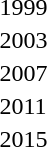<table>
<tr>
<td>1999</td>
<td></td>
<td></td>
<td><br></td>
</tr>
<tr>
<td>2003</td>
<td></td>
<td></td>
<td><br></td>
</tr>
<tr>
<td rowspan=1>2007</td>
<td></td>
<td></td>
<td><br></td>
</tr>
<tr>
<td rowspan=2>2011<br></td>
<td rowspan=2></td>
<td rowspan=2></td>
<td></td>
</tr>
<tr>
<td></td>
</tr>
<tr>
<td rowspan=2>2015<br></td>
<td rowspan=2></td>
<td rowspan=2></td>
<td></td>
</tr>
<tr>
<td></td>
</tr>
</table>
